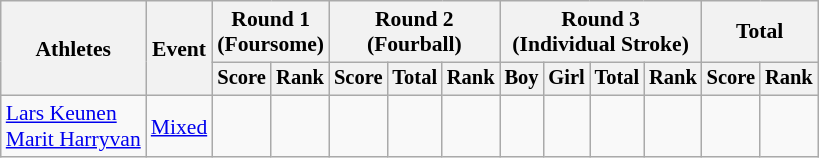<table class="wikitable" style="font-size:90%">
<tr>
<th rowspan="2">Athletes</th>
<th rowspan="2">Event</th>
<th colspan="2">Round 1<br>(Foursome)</th>
<th colspan="3">Round 2<br>(Fourball)</th>
<th colspan="4">Round 3<br>(Individual Stroke)</th>
<th colspan="2">Total</th>
</tr>
<tr style="font-size:95%">
<th>Score</th>
<th>Rank</th>
<th>Score</th>
<th>Total</th>
<th>Rank</th>
<th>Boy</th>
<th>Girl</th>
<th>Total</th>
<th>Rank</th>
<th>Score</th>
<th>Rank</th>
</tr>
<tr align=center>
<td align=left><a href='#'>Lars Keunen</a><br><a href='#'>Marit Harryvan</a></td>
<td align=left><a href='#'>Mixed</a></td>
<td></td>
<td></td>
<td></td>
<td></td>
<td></td>
<td></td>
<td></td>
<td></td>
<td></td>
<td></td>
<td></td>
</tr>
</table>
